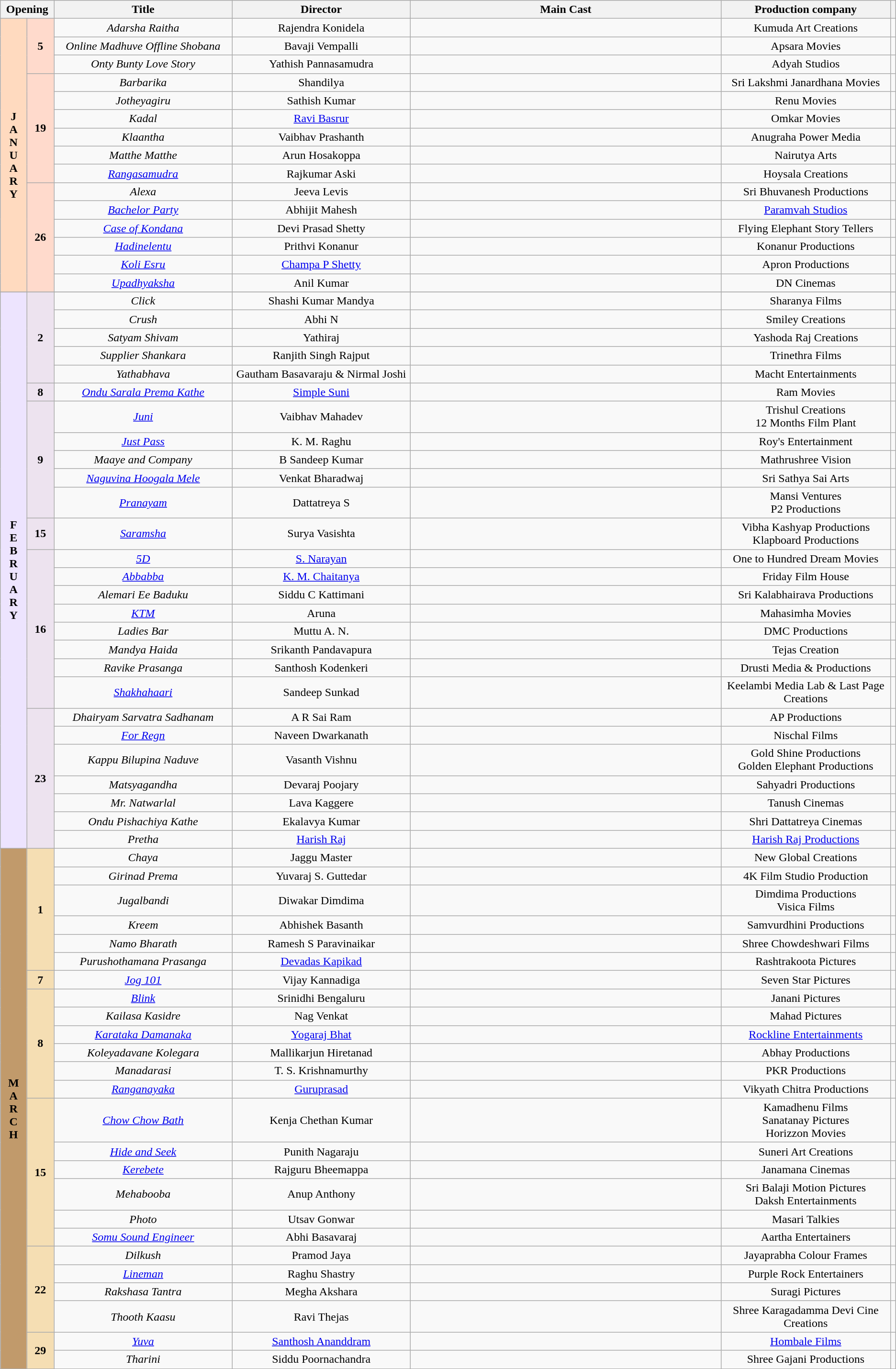<table class="wikitable sortable">
<tr>
<th colspan="2" style="width:6%;"><strong>Opening</strong></th>
<th style="width:20%;"><strong>Title</strong></th>
<th style="width:20%;"><strong>Director</strong></th>
<th style="width:35%;"><strong>Main Cast</strong></th>
<th style="width:25%;"><strong>Production company</strong></th>
<th style="width:1%;" class="unsortable"></th>
</tr>
<tr January!>
<td rowspan="15" style="text-align:center;background:#ffdabf;"><strong>J<br>A<br>N<br>U<br>A<br>R<br>Y</strong></td>
<td rowspan="3" style="text-align:center;background:#ffdacc;"><strong>5</strong></td>
<td align="center"><em>Adarsha Raitha</em></td>
<td align="center">Rajendra Konidela</td>
<td align="center"></td>
<td align="center">Kumuda Art Creations</td>
<td></td>
</tr>
<tr>
<td align="center"><em>Online Madhuve Offline Shobana</em></td>
<td align="center">Bavaji Vempalli</td>
<td align="center"></td>
<td align="center">Apsara Movies</td>
<td></td>
</tr>
<tr>
<td align="center"><em>Onty Bunty Love Story</em></td>
<td align="center">Yathish Pannasamudra</td>
<td align="center"></td>
<td align="center">Adyah Studios</td>
<td></td>
</tr>
<tr>
<td rowspan="6" style="text-align:center;background:#ffdacc;"><strong>19</strong></td>
<td align="center"><em>Barbarika</em></td>
<td align="center">Shandilya</td>
<td align="center"></td>
<td align="center">Sri Lakshmi Janardhana Movies</td>
<td></td>
</tr>
<tr>
<td align="center"><em>Jotheyagiru</em></td>
<td align="center">Sathish Kumar</td>
<td align="center"></td>
<td align="center">Renu Movies</td>
<td></td>
</tr>
<tr>
<td align="center"><em>Kadal</em></td>
<td align="center"><a href='#'>Ravi Basrur</a></td>
<td align="center"></td>
<td align="center">Omkar Movies</td>
<td></td>
</tr>
<tr>
<td align="center"><em>Klaantha</em></td>
<td align="center">Vaibhav Prashanth</td>
<td align="center"></td>
<td align="center">Anugraha Power Media</td>
<td></td>
</tr>
<tr>
<td align="center"><em>Matthe Matthe</em></td>
<td align="center">Arun Hosakoppa</td>
<td align="center"></td>
<td align="center">Nairutya Arts</td>
<td></td>
</tr>
<tr>
<td align="center"><em><a href='#'>Rangasamudra</a></em></td>
<td align="center">Rajkumar Aski</td>
<td align="center"></td>
<td align="center">Hoysala Creations</td>
<td></td>
</tr>
<tr>
<td rowspan="6" style="text-align:center;background:#ffdacc;"><strong>26</strong></td>
<td align="center"><em>Alexa</em></td>
<td align="center">Jeeva Levis</td>
<td align="center"></td>
<td align="center">Sri Bhuvanesh Productions</td>
<td></td>
</tr>
<tr>
<td align="center"><em><a href='#'>Bachelor Party</a></em></td>
<td align="center">Abhijit Mahesh</td>
<td align="center"></td>
<td align="center"><a href='#'>Paramvah Studios</a></td>
<td></td>
</tr>
<tr>
<td align="center"><em><a href='#'>Case of Kondana</a></em></td>
<td align="center">Devi Prasad Shetty</td>
<td align="center"></td>
<td align="center">Flying Elephant Story Tellers</td>
<td></td>
</tr>
<tr>
<td align="center"><em><a href='#'>Hadinelentu</a></em></td>
<td align="center">Prithvi Konanur</td>
<td align="center"></td>
<td align="center">Konanur Productions</td>
<td></td>
</tr>
<tr>
<td align="center"><em><a href='#'>Koli Esru</a></em></td>
<td align="center"><a href='#'>Champa P Shetty</a></td>
<td align="center"></td>
<td align="center">Apron Productions</td>
<td></td>
</tr>
<tr>
<td align="center"><em><a href='#'>Upadhyaksha</a></em></td>
<td align="center">Anil Kumar</td>
<td align="center"></td>
<td align="center">DN Cinemas</td>
<td></td>
</tr>
<tr>
</tr>
<tr February!>
<td rowspan="27" style="text-align:center;background:#ede4fe;"><strong>F<br>E<br>B<br>R<br>U<br>A<br>R<br>Y</strong></td>
<td rowspan="5" style="text-align:center;background:#ede3ef;"><strong>2</strong></td>
<td align="center"><em>Click</em></td>
<td align="center">Shashi Kumar Mandya</td>
<td align="center"></td>
<td align="center">Sharanya Films</td>
<td></td>
</tr>
<tr>
<td align="center"><em>Crush</em></td>
<td align="center">Abhi N</td>
<td align="center"></td>
<td align="center">Smiley Creations</td>
<td></td>
</tr>
<tr>
<td align="center"><em>Satyam Shivam</em></td>
<td align="center">Yathiraj</td>
<td align="center"></td>
<td align="center">Yashoda Raj Creations</td>
<td></td>
</tr>
<tr>
<td align="center"><em>Supplier Shankara</em></td>
<td align="center">Ranjith Singh Rajput</td>
<td align="center"></td>
<td align="center">Trinethra Films</td>
<td></td>
</tr>
<tr>
<td align="center"><em>Yathabhava</em></td>
<td align="center">Gautham Basavaraju & Nirmal Joshi</td>
<td align="center"></td>
<td align="center">Macht Entertainments</td>
<td></td>
</tr>
<tr>
<td rowspan="1" style="text-align:center;background:#ede3ef;"><strong>8</strong></td>
<td align="center"><em><a href='#'>Ondu Sarala Prema Kathe</a></em></td>
<td align="center"><a href='#'>Simple Suni</a></td>
<td align="center"></td>
<td align="center">Ram Movies</td>
<td></td>
</tr>
<tr>
<td rowspan="5" style="text-align:center;background:#ede3ef;"><strong>9</strong></td>
<td align="center"><em><a href='#'>Juni</a></em></td>
<td align="center">Vaibhav Mahadev</td>
<td align="center"></td>
<td align="center">Trishul Creations <br> 12 Months Film Plant</td>
<td></td>
</tr>
<tr>
<td align="center"><em><a href='#'>Just Pass</a></em></td>
<td align="center">K. M. Raghu</td>
<td align="center"></td>
<td align="center">Roy's Entertainment</td>
<td></td>
</tr>
<tr>
<td align="center"><em>Maaye and Company</em></td>
<td align="center">B Sandeep Kumar</td>
<td align="center"></td>
<td align="center">Mathrushree Vision</td>
<td></td>
</tr>
<tr>
<td align="center"><em><a href='#'>Naguvina Hoogala Mele</a></em></td>
<td align="center">Venkat Bharadwaj</td>
<td align="center"></td>
<td align="center">Sri Sathya Sai Arts</td>
<td></td>
</tr>
<tr>
<td align="center"><em><a href='#'>Pranayam</a></em></td>
<td align="center">Dattatreya S</td>
<td align="center"></td>
<td align="center">Mansi Ventures <br> P2 Productions</td>
<td></td>
</tr>
<tr>
<td rowspan="1" style="text-align:center;background:#ede3ef;"><strong>15</strong></td>
<td align="center"><em><a href='#'>Saramsha</a></em></td>
<td align="center">Surya Vasishta</td>
<td align="center"></td>
<td align="center">Vibha Kashyap Productions <br> Klapboard Productions</td>
<td></td>
</tr>
<tr>
<td rowspan="8" style="text-align:center;background:#ede3ef;"><strong>16</strong></td>
<td align="center"><em><a href='#'>5D</a></em></td>
<td align="center"><a href='#'>S. Narayan</a></td>
<td align="center"></td>
<td align="center">One to Hundred Dream Movies</td>
<td></td>
</tr>
<tr>
<td align="center"><em><a href='#'>Abbabba</a></em></td>
<td align="center"><a href='#'>K. M. Chaitanya</a></td>
<td align="center"></td>
<td align="center">Friday Film House</td>
<td></td>
</tr>
<tr>
<td align="center"><em>Alemari Ee Baduku</em></td>
<td align="center">Siddu C Kattimani</td>
<td align="center"></td>
<td align="center">Sri Kalabhairava Productions</td>
<td></td>
</tr>
<tr>
<td align="center"><em><a href='#'>KTM</a></em></td>
<td align="center">Aruna</td>
<td align="center"></td>
<td align="center">Mahasimha Movies</td>
<td></td>
</tr>
<tr>
<td align="center"><em>Ladies Bar</em></td>
<td align="center">Muttu A. N.</td>
<td align="center"></td>
<td align="center">DMC Productions</td>
<td></td>
</tr>
<tr>
<td align="center"><em>Mandya Haida</em></td>
<td align="center">Srikanth Pandavapura</td>
<td align="center"></td>
<td align="center">Tejas Creation</td>
<td></td>
</tr>
<tr>
<td align="center"><em>Ravike Prasanga</em></td>
<td align="center">Santhosh Kodenkeri</td>
<td align="center"></td>
<td align="center">Drusti Media & Productions</td>
<td></td>
</tr>
<tr>
<td align="center"><em><a href='#'>Shakhahaari</a></em></td>
<td align="center">Sandeep Sunkad</td>
<td align="center"></td>
<td align="center">Keelambi Media Lab & Last Page Creations</td>
<td></td>
</tr>
<tr>
<td rowspan="7" style="text-align:center;background:#ede3ef;"><strong>23</strong></td>
<td align="center"><em>Dhairyam Sarvatra Sadhanam</em></td>
<td align="center">A R Sai Ram</td>
<td align="center"></td>
<td align="center">AP Productions</td>
<td></td>
</tr>
<tr>
<td align="center"><em><a href='#'>For Regn</a></em></td>
<td align="center">Naveen Dwarkanath</td>
<td align="center"></td>
<td align="center">Nischal Films</td>
<td></td>
</tr>
<tr>
<td align="center"><em>Kappu Bilupina Naduve</em></td>
<td align="center">Vasanth Vishnu</td>
<td align="center"></td>
<td align="center">Gold Shine Productions <br> Golden Elephant Productions</td>
<td></td>
</tr>
<tr>
<td align="center"><em>Matsyagandha</em></td>
<td align="center">Devaraj Poojary</td>
<td align="center"></td>
<td align="center">Sahyadri Productions</td>
<td></td>
</tr>
<tr>
<td align="center"><em>Mr. Natwarlal</em></td>
<td align="center">Lava Kaggere</td>
<td align="center"></td>
<td align="center">Tanush Cinemas</td>
<td></td>
</tr>
<tr>
<td align="center"><em>Ondu Pishachiya Kathe</em></td>
<td align="center">Ekalavya Kumar</td>
<td align="center"></td>
<td align="center">Shri Dattatreya Cinemas</td>
<td></td>
</tr>
<tr>
<td align="center"><em>Pretha</em></td>
<td align="center"><a href='#'>Harish Raj</a></td>
<td align="center"></td>
<td align="center"><a href='#'>Harish Raj Productions</a></td>
<td></td>
</tr>
<tr>
<td rowspan="25" style="text-align:center; background:#C19A6B; textcolor:#000;"><strong>M<br>A<br>R<br>C<br>H</strong></td>
<td rowspan="6" style="text-align:center;background:#F5DEB3;"><strong>1</strong></td>
<td align="center"><em>Chaya</em></td>
<td align="center">Jaggu Master</td>
<td align="center"></td>
<td align="center">New Global Creations</td>
<td></td>
</tr>
<tr>
<td align="center"><em>Girinad Prema</em></td>
<td align="center">Yuvaraj S. Guttedar</td>
<td align="center"></td>
<td align="center">4K Film Studio Production</td>
<td></td>
</tr>
<tr>
<td align="center"><em>Jugalbandi</em></td>
<td align="center">Diwakar Dimdima</td>
<td align="center"></td>
<td align="center">Dimdima Productions <br> Visica Films</td>
<td></td>
</tr>
<tr>
<td align="center"><em>Kreem</em></td>
<td align="center">Abhishek Basanth</td>
<td align="center"></td>
<td align="center">Samvurdhini Productions</td>
<td></td>
</tr>
<tr>
<td align="center"><em>Namo Bharath</em></td>
<td align="center">Ramesh S Paravinaikar</td>
<td align="center"></td>
<td align="center">Shree Chowdeshwari Films</td>
<td></td>
</tr>
<tr>
<td align="center"><em>Purushothamana Prasanga</em></td>
<td align="center"><a href='#'>Devadas Kapikad</a></td>
<td align="center"></td>
<td align="center">Rashtrakoota Pictures</td>
<td></td>
</tr>
<tr>
<td rowspan="1" style="text-align:center;background:#F5DEB3;"><strong>7</strong></td>
<td align="center"><em><a href='#'>Jog 101</a></em></td>
<td align="center">Vijay Kannadiga</td>
<td align="center"></td>
<td align="center">Seven Star Pictures</td>
<td></td>
</tr>
<tr>
<td rowspan="6" style="text-align:center;background:#F5DEB3;"><strong>8</strong></td>
<td align="center"><em><a href='#'>Blink</a></em></td>
<td align="center">Srinidhi Bengaluru</td>
<td align="center"></td>
<td align="center">Janani Pictures</td>
<td></td>
</tr>
<tr>
<td align="center"><em>Kailasa Kasidre</em></td>
<td align="center">Nag Venkat</td>
<td align="center"></td>
<td align="center">Mahad Pictures</td>
<td></td>
</tr>
<tr>
<td align="center"><em><a href='#'>Karataka Damanaka</a></em></td>
<td align="center"><a href='#'>Yogaraj Bhat</a></td>
<td align="center"></td>
<td align="center"><a href='#'>Rockline Entertainments</a></td>
<td></td>
</tr>
<tr>
<td align="center"><em>Koleyadavane Kolegara</em></td>
<td align="center">Mallikarjun Hiretanad</td>
<td align="center"></td>
<td align="center">Abhay Productions</td>
<td></td>
</tr>
<tr>
<td align="center"><em>Manadarasi</em></td>
<td align="center">T. S. Krishnamurthy</td>
<td align="center"></td>
<td align="center">PKR Productions</td>
<td></td>
</tr>
<tr>
<td align="center"><em><a href='#'>Ranganayaka</a></em></td>
<td align="center"><a href='#'>Guruprasad</a></td>
<td align="center"></td>
<td align="center">Vikyath Chitra Productions</td>
<td></td>
</tr>
<tr>
<td rowspan="6" style="text-align:center;background:#F5DEB3;"><strong>15</strong></td>
<td align="center"><em><a href='#'>Chow Chow Bath</a></em></td>
<td align="center">Kenja Chethan Kumar</td>
<td align="center"></td>
<td align="center">Kamadhenu Films <br> Sanatanay Pictures <br> Horizzon Movies</td>
<td></td>
</tr>
<tr>
<td align="center"><em><a href='#'>Hide and Seek</a></em></td>
<td align="center">Punith Nagaraju</td>
<td align="center"></td>
<td align="center">Suneri Art Creations</td>
<td></td>
</tr>
<tr>
<td align="center"><em><a href='#'>Kerebete</a></em></td>
<td align="center">Rajguru Bheemappa</td>
<td align="center"></td>
<td align="center">Janamana Cinemas</td>
<td></td>
</tr>
<tr>
<td align="center"><em>Mehabooba</em></td>
<td align="center">Anup Anthony</td>
<td align="center"></td>
<td align="center">Sri Balaji Motion Pictures <br> Daksh Entertainments</td>
<td></td>
</tr>
<tr>
<td align="center"><em>Photo</em></td>
<td align="center">Utsav Gonwar</td>
<td align="center"></td>
<td align="center">Masari Talkies</td>
<td></td>
</tr>
<tr>
<td align="center"><em><a href='#'>Somu Sound Engineer</a></em></td>
<td align="center">Abhi Basavaraj</td>
<td align="center"></td>
<td align="center">Aartha Entertainers</td>
<td></td>
</tr>
<tr>
<td rowspan="4" style="text-align:center;background:#F5DEB3;"><strong>22</strong></td>
<td align="center"><em>Dilkush</em></td>
<td align="center">Pramod Jaya</td>
<td align="center"></td>
<td align="center">Jayaprabha Colour Frames</td>
<td></td>
</tr>
<tr>
<td align="center"><em><a href='#'>Lineman</a></em></td>
<td align="center">Raghu Shastry</td>
<td align="center"></td>
<td align="center">Purple Rock Entertainers</td>
<td></td>
</tr>
<tr>
<td align="center"><em>Rakshasa Tantra</em></td>
<td align="center">Megha Akshara</td>
<td align="center"></td>
<td align="center">Suragi Pictures</td>
<td></td>
</tr>
<tr>
<td align="center"><em>Thooth Kaasu</em></td>
<td align="center">Ravi Thejas</td>
<td align="center"></td>
<td align="center">Shree Karagadamma Devi Cine Creations</td>
<td></td>
</tr>
<tr>
<td rowspan="2" style="text-align:center;background:#F5DEB3;"><strong>29</strong></td>
<td align="center"><em><a href='#'>Yuva</a></em></td>
<td align="center"><a href='#'>Santhosh Ananddram</a></td>
<td align="center"></td>
<td align="center"><a href='#'>Hombale Films</a></td>
<td></td>
</tr>
<tr>
<td align="center"><em>Tharini</em></td>
<td align="center">Siddu Poornachandra</td>
<td align="center"></td>
<td align="center">Shree Gajani Productions</td>
<td></td>
</tr>
<tr>
</tr>
</table>
